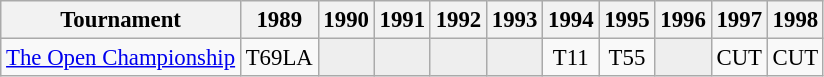<table class="wikitable" style="font-size:95%;text-align:center;">
<tr>
<th>Tournament</th>
<th>1989</th>
<th>1990</th>
<th>1991</th>
<th>1992</th>
<th>1993</th>
<th>1994</th>
<th>1995</th>
<th>1996</th>
<th>1997</th>
<th>1998</th>
</tr>
<tr>
<td align=left><a href='#'>The Open Championship</a></td>
<td>T69<span>LA</span></td>
<td style="background:#eeeeee;"></td>
<td style="background:#eeeeee;"></td>
<td style="background:#eeeeee;"></td>
<td style="background:#eeeeee;"></td>
<td>T11</td>
<td>T55</td>
<td style="background:#eeeeee;"></td>
<td>CUT</td>
<td>CUT</td>
</tr>
</table>
